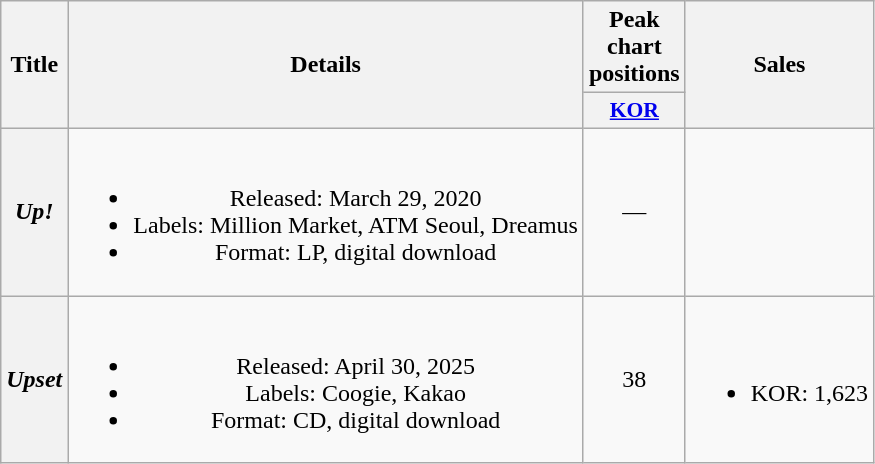<table class="wikitable plainrowheaders" style="text-align:center">
<tr>
<th scope="col" rowspan="2">Title</th>
<th scope="col" rowspan="2">Details</th>
<th scope="col" colspan="1">Peak chart positions</th>
<th scope="col" rowspan="2">Sales</th>
</tr>
<tr>
<th scope="col" style="width:3em; font-size:90%"><a href='#'>KOR</a><br></th>
</tr>
<tr>
<th scope="row"><em>Up!</em></th>
<td><br><ul><li>Released: March 29, 2020</li><li>Labels: Million Market, ATM Seoul, Dreamus</li><li>Format: LP, digital download</li></ul></td>
<td>—</td>
<td></td>
</tr>
<tr>
<th scope="row"><em>Upset</em></th>
<td><br><ul><li>Released: April 30, 2025</li><li>Labels: Coogie, Kakao</li><li>Format: CD, digital download</li></ul></td>
<td>38</td>
<td><br><ul><li>KOR: 1,623</li></ul></td>
</tr>
</table>
